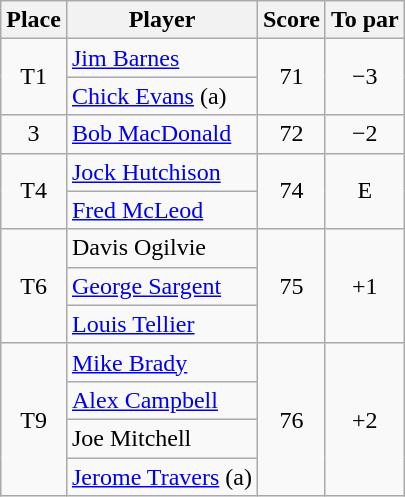<table class=wikitable>
<tr>
<th>Place</th>
<th>Player</th>
<th>Score</th>
<th>To par</th>
</tr>
<tr>
<td rowspan=2 align=center>T1</td>
<td> <a href='#'>Jim Barnes</a></td>
<td rowspan=2 align=center>71</td>
<td rowspan=2 align=center>−3</td>
</tr>
<tr>
<td> <a href='#'>Chick Evans</a> (a)</td>
</tr>
<tr>
<td align=center>3</td>
<td> <a href='#'>Bob MacDonald</a></td>
<td align=center>72</td>
<td align=center>−2</td>
</tr>
<tr>
<td rowspan=2 align=center>T4</td>
<td> <a href='#'>Jock Hutchison</a></td>
<td rowspan=2 align=center>74</td>
<td rowspan=2 align=center>E</td>
</tr>
<tr>
<td> <a href='#'>Fred McLeod</a></td>
</tr>
<tr>
<td rowspan=3 align=center>T6</td>
<td>Davis Ogilvie</td>
<td rowspan=3 align=center>75</td>
<td rowspan=3 align=center>+1</td>
</tr>
<tr>
<td> <a href='#'>George Sargent</a></td>
</tr>
<tr>
<td> <a href='#'>Louis Tellier</a></td>
</tr>
<tr>
<td rowspan=4 align=center>T9</td>
<td> <a href='#'>Mike Brady</a></td>
<td rowspan=4 align=center>76</td>
<td rowspan=4 align=center>+2</td>
</tr>
<tr>
<td> <a href='#'>Alex Campbell</a></td>
</tr>
<tr>
<td>Joe Mitchell</td>
</tr>
<tr>
<td> <a href='#'>Jerome Travers</a> (a)</td>
</tr>
</table>
